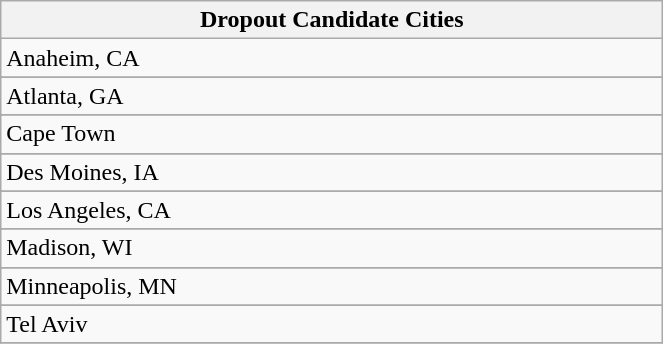<table class="wikitable" style="width:35%">
<tr>
<th>Dropout Candidate Cities</th>
</tr>
<tr>
<td> Anaheim, CA</td>
</tr>
<tr bgcolor="#EFEFEF">
</tr>
<tr>
<td> Atlanta, GA</td>
</tr>
<tr bgcolor="#EFEFEF">
</tr>
<tr>
<td> Cape Town</td>
</tr>
<tr bgcolor="#EFEFEF">
</tr>
<tr>
<td> Des Moines, IA</td>
</tr>
<tr bgcolor="#EFEFEF">
</tr>
<tr>
<td> Los Angeles, CA</td>
</tr>
<tr bgcolor="#EFEFEF">
</tr>
<tr>
<td> Madison, WI</td>
</tr>
<tr bgcolor="#EFEFEF">
</tr>
<tr>
<td> Minneapolis, MN</td>
</tr>
<tr bgcolor="#EFEFEF">
</tr>
<tr>
</tr>
<tr bgcolor="#EFEFEF">
</tr>
<tr>
<td> Tel Aviv</td>
</tr>
<tr bgcolor="#EFEFEF">
</tr>
</table>
